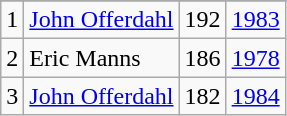<table class="wikitable">
<tr>
</tr>
<tr>
<td>1</td>
<td><a href='#'>John Offerdahl</a></td>
<td>192</td>
<td><a href='#'>1983</a></td>
</tr>
<tr>
<td>2</td>
<td>Eric Manns</td>
<td>186</td>
<td><a href='#'>1978</a></td>
</tr>
<tr>
<td>3</td>
<td><a href='#'>John Offerdahl</a></td>
<td>182</td>
<td><a href='#'>1984</a></td>
</tr>
</table>
